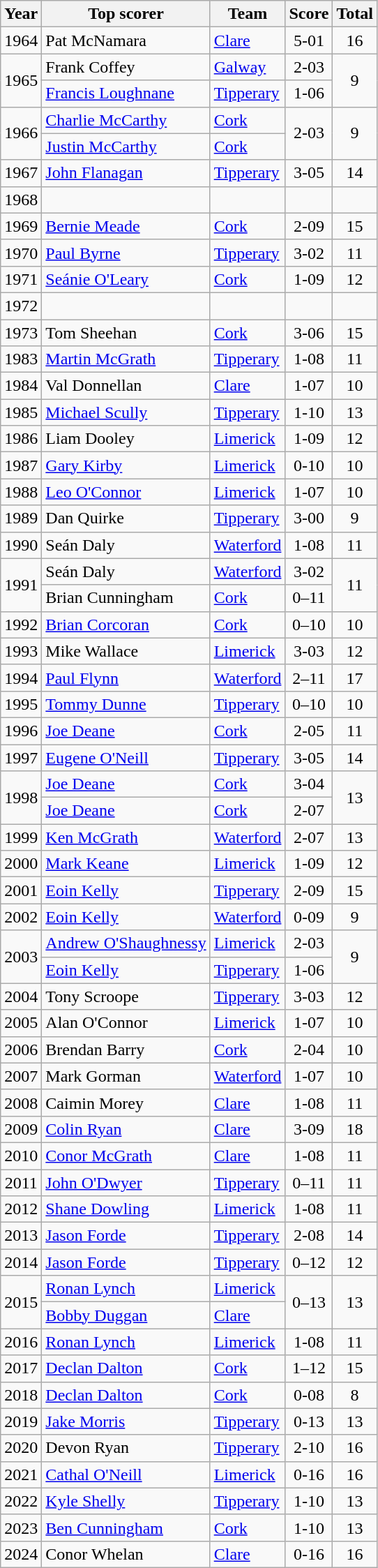<table class="wikitable" style="text-align:center;">
<tr>
<th>Year</th>
<th>Top scorer</th>
<th>Team</th>
<th>Score</th>
<th>Total</th>
</tr>
<tr>
<td>1964</td>
<td style="text-align:left;">Pat McNamara</td>
<td style="text-align:left;"><a href='#'>Clare</a></td>
<td>5-01</td>
<td>16</td>
</tr>
<tr>
<td rowspan="2">1965</td>
<td style="text-align:left;">Frank Coffey</td>
<td style="text-align:left;"><a href='#'>Galway</a></td>
<td>2-03</td>
<td rowspan="2">9</td>
</tr>
<tr>
<td style="text-align:left;"><a href='#'>Francis Loughnane</a></td>
<td style="text-align:left;"><a href='#'>Tipperary</a></td>
<td>1-06</td>
</tr>
<tr>
<td rowspan="2">1966</td>
<td style="text-align:left;"><a href='#'>Charlie McCarthy</a></td>
<td style="text-align:left;"><a href='#'>Cork</a></td>
<td rowspan="2">2-03</td>
<td rowspan="2">9</td>
</tr>
<tr>
<td style="text-align:left;"><a href='#'>Justin McCarthy</a></td>
<td style="text-align:left;"><a href='#'>Cork</a></td>
</tr>
<tr>
<td>1967</td>
<td style="text-align:left;"><a href='#'>John Flanagan</a></td>
<td style="text-align:left;"><a href='#'>Tipperary</a></td>
<td>3-05</td>
<td>14</td>
</tr>
<tr>
<td>1968</td>
<td style="text-align:left;"></td>
<td style="text-align:left;"></td>
<td></td>
<td></td>
</tr>
<tr>
<td>1969</td>
<td style="text-align:left;"><a href='#'>Bernie Meade</a></td>
<td style="text-align:left;"><a href='#'>Cork</a></td>
<td>2-09</td>
<td>15</td>
</tr>
<tr>
<td>1970</td>
<td style="text-align:left;"><a href='#'>Paul Byrne</a></td>
<td style="text-align:left;"><a href='#'>Tipperary</a></td>
<td>3-02</td>
<td>11</td>
</tr>
<tr>
<td>1971</td>
<td style="text-align:left;"><a href='#'>Seánie O'Leary</a></td>
<td style="text-align:left;"><a href='#'>Cork</a></td>
<td>1-09</td>
<td>12</td>
</tr>
<tr>
<td>1972</td>
<td style="text-align:left;"></td>
<td style="text-align:left;"></td>
<td></td>
<td></td>
</tr>
<tr>
<td>1973</td>
<td style="text-align:left;">Tom Sheehan</td>
<td style="text-align:left;"><a href='#'>Cork</a></td>
<td>3-06</td>
<td>15</td>
</tr>
<tr>
<td>1983</td>
<td style="text-align:left;"><a href='#'>Martin McGrath</a></td>
<td style="text-align:left;"><a href='#'>Tipperary</a></td>
<td>1-08</td>
<td>11</td>
</tr>
<tr>
<td>1984</td>
<td style="text-align:left;">Val Donnellan</td>
<td style="text-align:left;"><a href='#'>Clare</a></td>
<td>1-07</td>
<td>10</td>
</tr>
<tr>
<td>1985</td>
<td style="text-align:left;"><a href='#'>Michael Scully</a></td>
<td style="text-align:left;"><a href='#'>Tipperary</a></td>
<td>1-10</td>
<td>13</td>
</tr>
<tr>
<td>1986</td>
<td style="text-align:left;">Liam Dooley</td>
<td style="text-align:left;"><a href='#'>Limerick</a></td>
<td>1-09</td>
<td>12</td>
</tr>
<tr>
<td>1987</td>
<td style="text-align:left;"><a href='#'>Gary Kirby</a></td>
<td style="text-align:left;"><a href='#'>Limerick</a></td>
<td>0-10</td>
<td>10</td>
</tr>
<tr>
<td>1988</td>
<td style="text-align:left;"><a href='#'>Leo O'Connor</a></td>
<td style="text-align:left;"><a href='#'>Limerick</a></td>
<td>1-07</td>
<td>10</td>
</tr>
<tr>
<td>1989</td>
<td style="text-align:left;">Dan Quirke</td>
<td style="text-align:left;"><a href='#'>Tipperary</a></td>
<td>3-00</td>
<td>9</td>
</tr>
<tr>
<td>1990</td>
<td style="text-align:left;">Seán Daly</td>
<td style="text-align:left;"><a href='#'>Waterford</a></td>
<td>1-08</td>
<td>11</td>
</tr>
<tr>
<td rowspan="2">1991</td>
<td style="text-align:left;">Seán Daly</td>
<td style="text-align:left;"><a href='#'>Waterford</a></td>
<td>3-02</td>
<td rowspan="2">11</td>
</tr>
<tr>
<td style="text-align:left;">Brian Cunningham</td>
<td style="text-align:left;"><a href='#'>Cork</a></td>
<td>0–11</td>
</tr>
<tr>
<td>1992</td>
<td style="text-align:left;"><a href='#'>Brian Corcoran</a></td>
<td style="text-align:left;"><a href='#'>Cork</a></td>
<td>0–10</td>
<td>10</td>
</tr>
<tr>
<td>1993</td>
<td style="text-align:left;">Mike Wallace</td>
<td style="text-align:left;"><a href='#'>Limerick</a></td>
<td>3-03</td>
<td>12</td>
</tr>
<tr>
<td>1994</td>
<td style="text-align:left;"><a href='#'>Paul Flynn</a></td>
<td style="text-align:left;"><a href='#'>Waterford</a></td>
<td>2–11</td>
<td>17</td>
</tr>
<tr>
<td>1995</td>
<td style="text-align:left;"><a href='#'>Tommy Dunne</a></td>
<td style="text-align:left;"><a href='#'>Tipperary</a></td>
<td>0–10</td>
<td>10</td>
</tr>
<tr>
<td>1996</td>
<td style="text-align:left;"><a href='#'>Joe Deane</a></td>
<td style="text-align:left;"><a href='#'>Cork</a></td>
<td>2-05</td>
<td>11</td>
</tr>
<tr>
<td>1997</td>
<td style="text-align:left;"><a href='#'>Eugene O'Neill</a></td>
<td style="text-align:left;"><a href='#'>Tipperary</a></td>
<td>3-05</td>
<td>14</td>
</tr>
<tr>
<td rowspan="2">1998</td>
<td style="text-align:left;"><a href='#'>Joe Deane</a></td>
<td style="text-align:left;"><a href='#'>Cork</a></td>
<td>3-04</td>
<td rowspan="2">13</td>
</tr>
<tr>
<td style="text-align:left;"><a href='#'>Joe Deane</a></td>
<td style="text-align:left;"><a href='#'>Cork</a></td>
<td>2-07</td>
</tr>
<tr>
<td>1999</td>
<td style="text-align:left;"><a href='#'>Ken McGrath</a></td>
<td style="text-align:left;"><a href='#'>Waterford</a></td>
<td>2-07</td>
<td>13</td>
</tr>
<tr>
<td>2000</td>
<td style="text-align:left;"><a href='#'>Mark Keane</a></td>
<td style="text-align:left;"><a href='#'>Limerick</a></td>
<td>1-09</td>
<td>12</td>
</tr>
<tr>
<td>2001</td>
<td style="text-align:left;"><a href='#'>Eoin Kelly</a></td>
<td style="text-align:left;"><a href='#'>Tipperary</a></td>
<td>2-09</td>
<td>15</td>
</tr>
<tr>
<td>2002</td>
<td style="text-align:left;"><a href='#'>Eoin Kelly</a></td>
<td style="text-align:left;"><a href='#'>Waterford</a></td>
<td>0-09</td>
<td>9</td>
</tr>
<tr>
<td rowspan="2">2003</td>
<td style="text-align:left;"><a href='#'>Andrew O'Shaughnessy</a></td>
<td style="text-align:left;"><a href='#'>Limerick</a></td>
<td>2-03</td>
<td rowspan="2">9</td>
</tr>
<tr>
<td style="text-align:left;"><a href='#'>Eoin Kelly</a></td>
<td style="text-align:left;"><a href='#'>Tipperary</a></td>
<td>1-06</td>
</tr>
<tr>
<td>2004</td>
<td style="text-align:left;">Tony Scroope</td>
<td style="text-align:left;"><a href='#'>Tipperary</a></td>
<td>3-03</td>
<td>12</td>
</tr>
<tr>
<td rowspan="1">2005</td>
<td style="text-align:left;">Alan O'Connor</td>
<td style="text-align:left;"><a href='#'>Limerick</a></td>
<td>1-07</td>
<td>10</td>
</tr>
<tr>
<td rowspan="1">2006</td>
<td style="text-align:left;">Brendan Barry</td>
<td style="text-align:left;"><a href='#'>Cork</a></td>
<td>2-04</td>
<td>10</td>
</tr>
<tr>
<td rowspan="1">2007</td>
<td style="text-align:left;">Mark Gorman</td>
<td style="text-align:left;"><a href='#'>Waterford</a></td>
<td>1-07</td>
<td>10</td>
</tr>
<tr>
<td rowspan="1">2008</td>
<td style="text-align:left;">Caimin Morey</td>
<td style="text-align:left;"><a href='#'>Clare</a></td>
<td>1-08</td>
<td>11</td>
</tr>
<tr>
<td rowspan="1">2009</td>
<td style="text-align:left;"><a href='#'>Colin Ryan</a></td>
<td style="text-align:left;"><a href='#'>Clare</a></td>
<td>3-09</td>
<td>18</td>
</tr>
<tr>
<td rowspan="1">2010</td>
<td style="text-align:left;"><a href='#'>Conor McGrath</a></td>
<td style="text-align:left;"><a href='#'>Clare</a></td>
<td>1-08</td>
<td>11</td>
</tr>
<tr>
<td rowspan="1">2011</td>
<td style="text-align:left;"><a href='#'>John O'Dwyer</a></td>
<td style="text-align:left;"><a href='#'>Tipperary</a></td>
<td>0–11</td>
<td>11</td>
</tr>
<tr>
<td rowspan="1">2012</td>
<td style="text-align:left;"><a href='#'>Shane Dowling</a></td>
<td style="text-align:left;"><a href='#'>Limerick</a></td>
<td>1-08</td>
<td>11</td>
</tr>
<tr>
<td rowspan="1">2013</td>
<td style="text-align:left;"><a href='#'>Jason Forde</a></td>
<td style="text-align:left;"><a href='#'>Tipperary</a></td>
<td>2-08</td>
<td>14</td>
</tr>
<tr>
<td rowspan="1">2014</td>
<td style="text-align:left;"><a href='#'>Jason Forde</a></td>
<td style="text-align:left;"><a href='#'>Tipperary</a></td>
<td>0–12</td>
<td>12</td>
</tr>
<tr>
<td rowspan="2">2015</td>
<td style="text-align:left;"><a href='#'>Ronan Lynch</a></td>
<td style="text-align:left;"><a href='#'>Limerick</a></td>
<td rowspan="2">0–13</td>
<td rowspan="2">13</td>
</tr>
<tr>
<td style="text-align:left;"><a href='#'>Bobby Duggan</a></td>
<td style="text-align:left;"><a href='#'>Clare</a></td>
</tr>
<tr>
<td rowspan="1">2016</td>
<td style="text-align:left;"><a href='#'>Ronan Lynch</a></td>
<td style="text-align:left;"><a href='#'>Limerick</a></td>
<td>1-08</td>
<td>11</td>
</tr>
<tr>
<td>2017</td>
<td style="text-align:left;"><a href='#'>Declan Dalton</a></td>
<td style="text-align:left;"><a href='#'>Cork</a></td>
<td>1–12</td>
<td>15</td>
</tr>
<tr>
<td>2018</td>
<td style="text-align:left;"><a href='#'>Declan Dalton</a></td>
<td style="text-align:left;"><a href='#'>Cork</a></td>
<td>0-08</td>
<td>8</td>
</tr>
<tr>
<td>2019</td>
<td style="text-align:left;"><a href='#'>Jake Morris</a></td>
<td style="text-align:left;"><a href='#'>Tipperary</a></td>
<td>0-13</td>
<td>13</td>
</tr>
<tr>
<td>2020</td>
<td style="text-align:left;">Devon Ryan</td>
<td style="text-align:left;"><a href='#'>Tipperary</a></td>
<td>2-10</td>
<td>16</td>
</tr>
<tr>
<td>2021</td>
<td style="text-align:left;"><a href='#'>Cathal O'Neill</a></td>
<td style="text-align:left;"><a href='#'>Limerick</a></td>
<td>0-16</td>
<td>16</td>
</tr>
<tr>
<td>2022</td>
<td style="text-align:left;"><a href='#'>Kyle Shelly</a></td>
<td style="text-align:left;"><a href='#'>Tipperary</a></td>
<td>1-10</td>
<td>13</td>
</tr>
<tr>
<td>2023</td>
<td style="text-align:left;"><a href='#'>Ben Cunningham</a></td>
<td style="text-align:left;"><a href='#'>Cork</a></td>
<td>1-10</td>
<td>13</td>
</tr>
<tr>
<td>2024</td>
<td style="text-align:left;">Conor Whelan</td>
<td style="text-align:left;"><a href='#'>Clare</a></td>
<td>0-16</td>
<td>16</td>
</tr>
</table>
